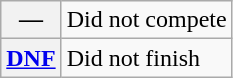<table class="wikitable">
<tr>
<th scope="row">—</th>
<td>Did not compete</td>
</tr>
<tr>
<th scope="row"><a href='#'>DNF</a></th>
<td>Did not finish</td>
</tr>
</table>
